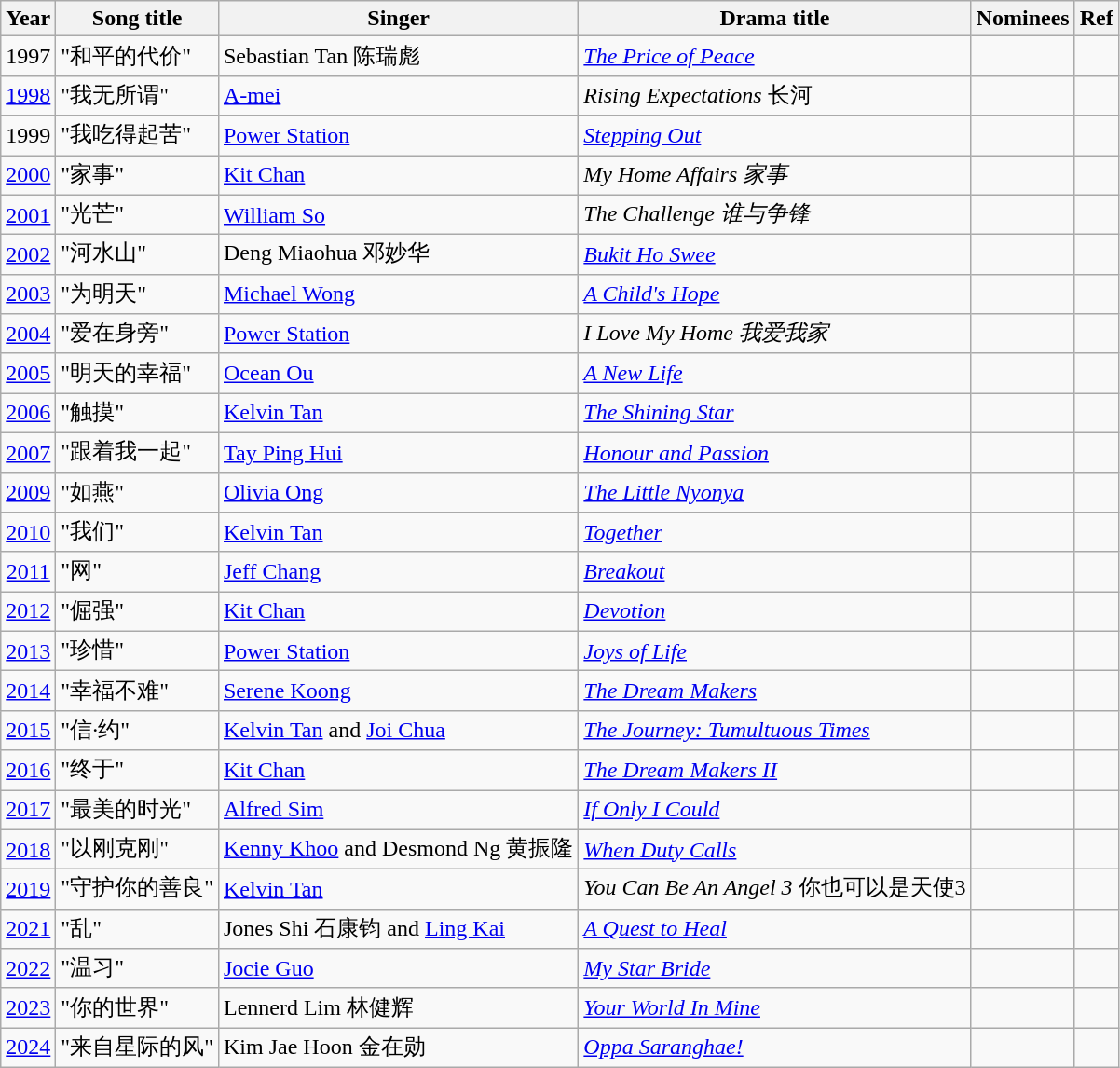<table class="wikitable sortable">
<tr>
<th>Year</th>
<th>Song title</th>
<th>Singer</th>
<th>Drama title</th>
<th>Nominees</th>
<th>Ref</th>
</tr>
<tr>
<td style="text-align:center;">1997</td>
<td>"和平的代价"</td>
<td>Sebastian Tan 陈瑞彪</td>
<td><em><a href='#'>The Price of Peace</a></em></td>
<td></td>
<td></td>
</tr>
<tr>
<td style="text-align:center;"><a href='#'>1998</a></td>
<td>"我无所谓"</td>
<td><a href='#'>A-mei</a></td>
<td><em>Rising Expectations</em> 长河</td>
<td></td>
<td></td>
</tr>
<tr>
<td style="text-align:center;">1999</td>
<td>"我吃得起苦"</td>
<td><a href='#'>Power Station</a></td>
<td><em><a href='#'>Stepping Out</a></em></td>
<td></td>
<td></td>
</tr>
<tr>
<td style="text-align:center;"><a href='#'>2000</a></td>
<td>"家事"</td>
<td><a href='#'>Kit Chan</a></td>
<td><em>My Home Affairs 家事</em></td>
<td></td>
<td></td>
</tr>
<tr>
<td style="text-align:center;"><a href='#'>2001</a></td>
<td>"光芒"</td>
<td><a href='#'>William So</a></td>
<td><em>The Challenge 谁与争锋</em></td>
<td></td>
<td></td>
</tr>
<tr>
<td style="text-align:center;"><a href='#'>2002</a></td>
<td>"河水山"</td>
<td>Deng Miaohua 邓妙华</td>
<td><em><a href='#'>Bukit Ho Swee</a></em></td>
<td></td>
<td></td>
</tr>
<tr>
<td style="text-align:center;"><a href='#'>2003</a></td>
<td>"为明天"</td>
<td><a href='#'>Michael Wong</a></td>
<td><em><a href='#'>A Child's Hope</a></em></td>
<td></td>
<td></td>
</tr>
<tr>
<td style="text-align:center;"><a href='#'>2004</a></td>
<td>"爱在身旁"</td>
<td><a href='#'>Power Station</a></td>
<td><em>I Love My Home 我爱我家</em></td>
<td></td>
<td></td>
</tr>
<tr>
<td style="text-align:center;"><a href='#'>2005</a></td>
<td>"明天的幸福"</td>
<td><a href='#'>Ocean Ou</a></td>
<td><em><a href='#'>A New Life</a></em></td>
<td></td>
<td></td>
</tr>
<tr>
<td style="text-align:center;"><a href='#'>2006</a></td>
<td>"触摸"</td>
<td><a href='#'>Kelvin Tan</a></td>
<td><em><a href='#'>The Shining Star</a></em></td>
<td></td>
<td></td>
</tr>
<tr>
<td style="text-align:center;"><a href='#'>2007</a></td>
<td>"跟着我一起"</td>
<td><a href='#'>Tay Ping Hui</a></td>
<td><em><a href='#'>Honour and Passion</a></em></td>
<td></td>
<td></td>
</tr>
<tr>
<td style="text-align:center;"><a href='#'>2009</a></td>
<td>"如燕"</td>
<td><a href='#'>Olivia Ong</a></td>
<td><em><a href='#'>The Little Nyonya</a></em></td>
<td></td>
<td></td>
</tr>
<tr>
<td style="text-align:center;"><a href='#'>2010</a></td>
<td>"我们"</td>
<td><a href='#'>Kelvin Tan</a></td>
<td><em><a href='#'>Together</a></em></td>
<td></td>
<td></td>
</tr>
<tr>
<td style="text-align:center;"><a href='#'>2011</a></td>
<td>"网"</td>
<td><a href='#'>Jeff Chang</a></td>
<td><em><a href='#'>Breakout</a></em></td>
<td></td>
<td></td>
</tr>
<tr>
<td style="text-align:center;"><a href='#'>2012</a></td>
<td>"倔强"</td>
<td><a href='#'>Kit Chan</a></td>
<td><em><a href='#'>Devotion</a></em></td>
<td></td>
<td></td>
</tr>
<tr>
<td style="text-align:center;"><a href='#'>2013</a></td>
<td>"珍惜"</td>
<td><a href='#'>Power Station</a></td>
<td><em><a href='#'>Joys of Life</a></em></td>
<td></td>
<td></td>
</tr>
<tr>
<td style="text-align:center;"><a href='#'>2014</a></td>
<td>"幸福不难"</td>
<td><a href='#'>Serene Koong</a></td>
<td><em><a href='#'>The Dream Makers</a></em></td>
<td></td>
<td></td>
</tr>
<tr>
<td style="text-align:center;"><a href='#'>2015</a></td>
<td>"信·约"</td>
<td><a href='#'>Kelvin Tan</a> and <a href='#'>Joi Chua</a></td>
<td><em><a href='#'>The Journey: Tumultuous Times</a></em></td>
<td></td>
<td></td>
</tr>
<tr>
<td style="text-align:center;"><a href='#'>2016</a></td>
<td>"终于"</td>
<td><a href='#'>Kit Chan</a></td>
<td><em><a href='#'>The Dream Makers II</a></em></td>
<td></td>
<td></td>
</tr>
<tr>
<td style="text-align:center;"><a href='#'>2017</a></td>
<td>"最美的时光"</td>
<td><a href='#'>Alfred Sim</a></td>
<td><em><a href='#'>If Only I Could</a></em></td>
<td></td>
<td></td>
</tr>
<tr>
<td style="text-align:center;"><a href='#'>2018</a></td>
<td>"以刚克刚"</td>
<td><a href='#'>Kenny Khoo</a> and Desmond Ng 黄振隆</td>
<td><em><a href='#'>When Duty Calls</a></em></td>
<td></td>
<td></td>
</tr>
<tr>
<td style="text-align:center;"><a href='#'>2019</a></td>
<td>"守护你的善良"</td>
<td><a href='#'>Kelvin Tan</a></td>
<td><em>You Can Be An Angel 3</em> 你也可以是天使3</td>
<td></td>
<td></td>
</tr>
<tr>
<td style="text-align:center;"><a href='#'>2021</a></td>
<td>"乱"</td>
<td>Jones Shi 石康钧 and <a href='#'>Ling Kai</a></td>
<td><em><a href='#'>A Quest to Heal</a></em></td>
<td></td>
<td></td>
</tr>
<tr>
<td style="text-align:center;"><a href='#'>2022</a></td>
<td>"温习"</td>
<td><a href='#'>Jocie Guo</a></td>
<td><em><a href='#'>My Star Bride</a></em></td>
<td></td>
<td></td>
</tr>
<tr>
<td style="text-align:center;"><a href='#'>2023</a></td>
<td>"你的世界"</td>
<td>Lennerd Lim 林健辉</td>
<td><em><a href='#'>Your World In Mine</a></em></td>
<td></td>
<td></td>
</tr>
<tr>
<td style="text-align:center;"><a href='#'>2024</a></td>
<td>"来自星际的风"</td>
<td>Kim Jae Hoon 金在勋</td>
<td><em><a href='#'>Oppa Saranghae!</a></em></td>
<td></td>
<td></td>
</tr>
</table>
